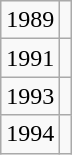<table class="wikitable">
<tr>
<td>1989</td>
<td></td>
</tr>
<tr>
<td>1991</td>
<td></td>
</tr>
<tr>
<td>1993</td>
<td></td>
</tr>
<tr>
<td>1994</td>
<td></td>
</tr>
</table>
